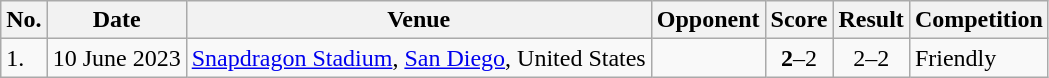<table class="wikitable plainrowheaders sortable">
<tr>
<th>No.</th>
<th>Date</th>
<th>Venue</th>
<th>Opponent</th>
<th>Score</th>
<th>Result</th>
<th>Competition</th>
</tr>
<tr>
<td>1.</td>
<td>10 June 2023</td>
<td><a href='#'>Snapdragon Stadium</a>, <a href='#'>San Diego</a>, United States</td>
<td></td>
<td align=center><strong>2</strong>–2</td>
<td align=center>2–2</td>
<td>Friendly</td>
</tr>
</table>
